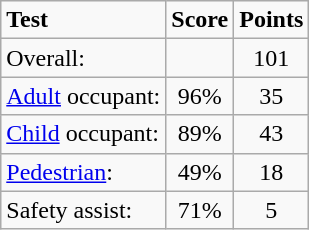<table class="wikitable">
<tr>
<td><strong>Test</strong></td>
<td><strong>Score</strong></td>
<td><strong>Points</strong></td>
</tr>
<tr>
<td>Overall:</td>
<td></td>
<td style="text-align:center;">101</td>
</tr>
<tr>
<td><a href='#'>Adult</a> occupant:</td>
<td style="text-align:center;">96%</td>
<td style="text-align:center;">35</td>
</tr>
<tr>
<td><a href='#'>Child</a> occupant:</td>
<td style="text-align:center;">89%</td>
<td style="text-align:center;">43</td>
</tr>
<tr>
<td><a href='#'>Pedestrian</a>:</td>
<td style="text-align:center;">49%</td>
<td style="text-align:center;">18</td>
</tr>
<tr>
<td>Safety assist:</td>
<td style="text-align:center;">71%</td>
<td style="text-align:center;">5</td>
</tr>
</table>
